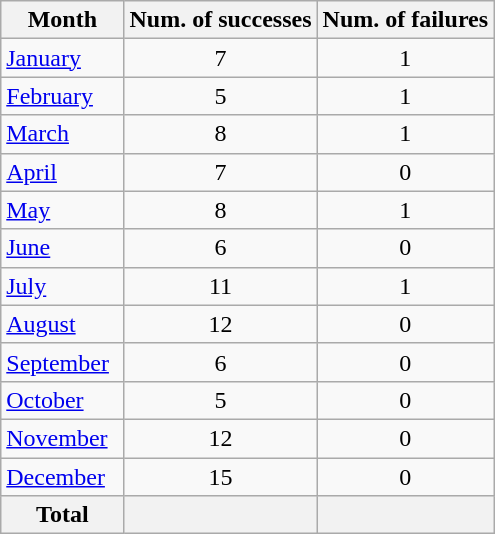<table class="wikitable" style="text-align:center">
<tr>
<th width=25%>Month</th>
<th><abbr>Num.</abbr> of successes</th>
<th><abbr>Num.</abbr> of failures</th>
</tr>
<tr>
<td style="text-align:left"><a href='#'>January</a></td>
<td>7</td>
<td>1</td>
</tr>
<tr>
<td style="text-align:left"><a href='#'>February</a></td>
<td>5</td>
<td>1</td>
</tr>
<tr>
<td style="text-align:left"><a href='#'>March</a></td>
<td>8</td>
<td>1</td>
</tr>
<tr>
<td style="text-align:left"><a href='#'>April</a></td>
<td>7</td>
<td>0</td>
</tr>
<tr>
<td style="text-align:left"><a href='#'>May</a></td>
<td>8</td>
<td>1</td>
</tr>
<tr>
<td style="text-align:left"><a href='#'>June</a></td>
<td>6</td>
<td>0</td>
</tr>
<tr>
<td style="text-align:left"><a href='#'>July</a></td>
<td>11</td>
<td>1</td>
</tr>
<tr>
<td style="text-align:left"><a href='#'>August</a></td>
<td>12</td>
<td>0</td>
</tr>
<tr>
<td style="text-align:left"><a href='#'>September</a></td>
<td>6</td>
<td>0</td>
</tr>
<tr>
<td style="text-align:left"><a href='#'>October</a></td>
<td>5</td>
<td>0</td>
</tr>
<tr>
<td style="text-align:left"><a href='#'>November</a></td>
<td>12</td>
<td>0</td>
</tr>
<tr>
<td style="text-align:left"><a href='#'>December</a></td>
<td>15</td>
<td>0</td>
</tr>
<tr class="sortbottom">
<th colspan=1>Total</th>
<th></th>
<th></th>
</tr>
</table>
